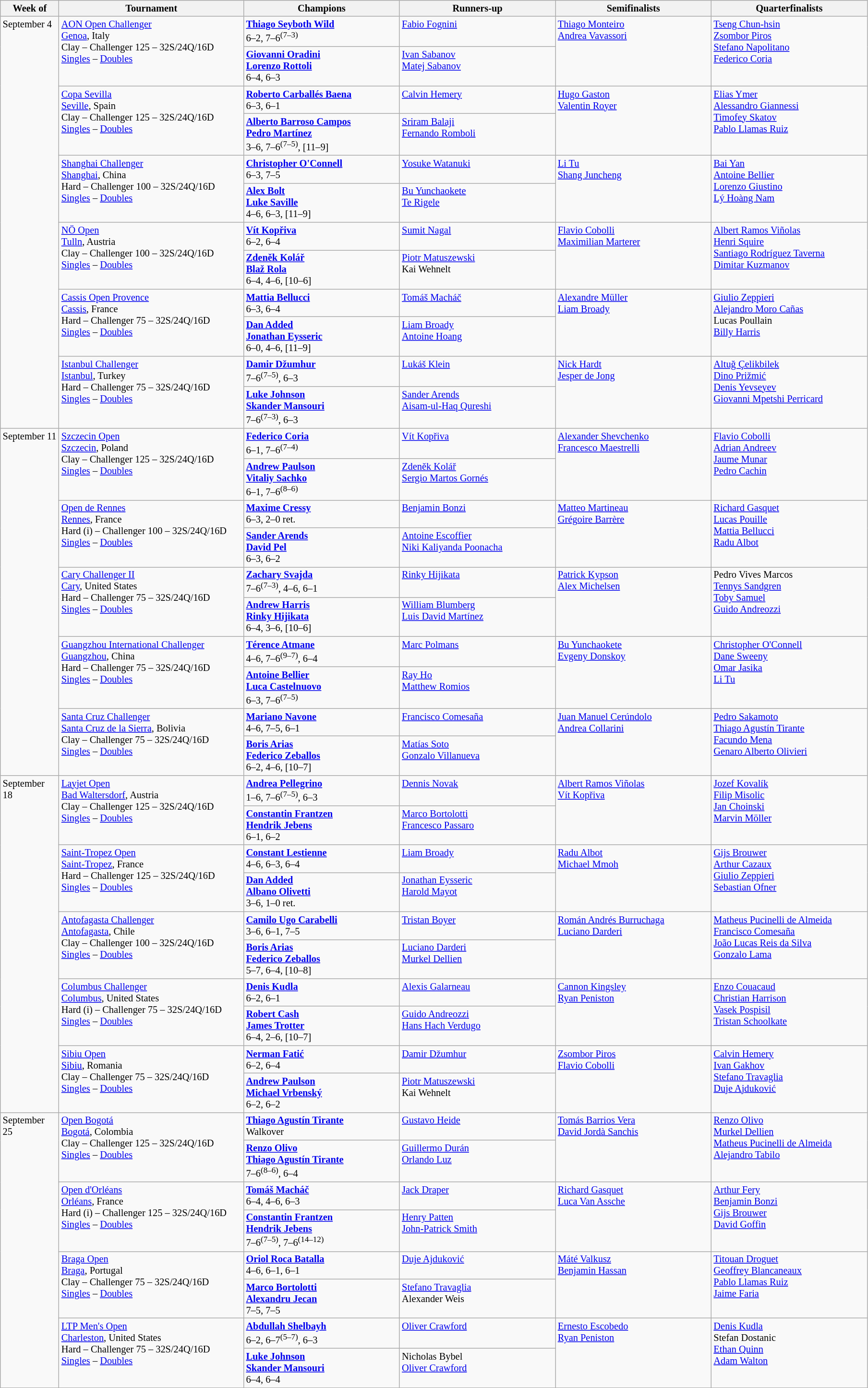<table class="wikitable" style="font-size:85%;">
<tr>
<th width="75">Week of</th>
<th width="250">Tournament</th>
<th width="210">Champions</th>
<th width="210">Runners-up</th>
<th width="210">Semifinalists</th>
<th width="210">Quarterfinalists</th>
</tr>
<tr style="vertical-align:top">
<td rowspan=12>September 4</td>
<td rowspan=2><a href='#'>AON Open Challenger</a><br><a href='#'>Genoa</a>, Italy <br> Clay – Challenger 125 – 32S/24Q/16D<br><a href='#'>Singles</a> – <a href='#'>Doubles</a></td>
<td> <strong><a href='#'>Thiago Seyboth Wild</a></strong><br>6–2, 7–6<sup>(7–3)</sup></td>
<td> <a href='#'>Fabio Fognini</a></td>
<td rowspan=2> <a href='#'>Thiago Monteiro</a> <br>  <a href='#'>Andrea Vavassori</a></td>
<td rowspan=2> <a href='#'>Tseng Chun-hsin</a> <br> <a href='#'>Zsombor Piros</a> <br> <a href='#'>Stefano Napolitano</a> <br>  <a href='#'>Federico Coria</a></td>
</tr>
<tr style="vertical-align:top">
<td> <strong><a href='#'>Giovanni Oradini</a></strong><br> <strong><a href='#'>Lorenzo Rottoli</a></strong><br>6–4, 6–3</td>
<td> <a href='#'>Ivan Sabanov</a><br> <a href='#'>Matej Sabanov</a></td>
</tr>
<tr style="vertical-align:top">
<td rowspan=2><a href='#'>Copa Sevilla</a><br><a href='#'>Seville</a>, Spain <br> Clay – Challenger 125 – 32S/24Q/16D<br><a href='#'>Singles</a> – <a href='#'>Doubles</a></td>
<td> <strong><a href='#'>Roberto Carballés Baena</a></strong><br>6–3, 6–1</td>
<td> <a href='#'>Calvin Hemery</a></td>
<td rowspan=2> <a href='#'>Hugo Gaston</a> <br>  <a href='#'>Valentin Royer</a></td>
<td rowspan=2> <a href='#'>Elias Ymer</a> <br> <a href='#'>Alessandro Giannessi</a> <br> <a href='#'>Timofey Skatov</a> <br>  <a href='#'>Pablo Llamas Ruiz</a></td>
</tr>
<tr style="vertical-align:top">
<td> <strong><a href='#'>Alberto Barroso Campos</a></strong><br> <strong><a href='#'>Pedro Martínez</a></strong><br>3–6, 7–6<sup>(7–5)</sup>, [11–9]</td>
<td> <a href='#'>Sriram Balaji</a><br> <a href='#'>Fernando Romboli</a></td>
</tr>
<tr style="vertical-align:top">
<td rowspan=2><a href='#'>Shanghai Challenger</a><br><a href='#'>Shanghai</a>, China <br> Hard – Challenger 100 – 32S/24Q/16D<br><a href='#'>Singles</a> – <a href='#'>Doubles</a></td>
<td> <strong><a href='#'>Christopher O'Connell</a></strong><br>6–3, 7–5</td>
<td> <a href='#'>Yosuke Watanuki</a></td>
<td rowspan=2> <a href='#'>Li Tu</a> <br>  <a href='#'>Shang Juncheng</a></td>
<td rowspan=2> <a href='#'>Bai Yan</a> <br> <a href='#'>Antoine Bellier</a> <br> <a href='#'>Lorenzo Giustino</a> <br>  <a href='#'>Lý Hoàng Nam</a></td>
</tr>
<tr style="vertical-align:top">
<td> <strong><a href='#'>Alex Bolt</a></strong><br> <strong><a href='#'>Luke Saville</a></strong><br>4–6, 6–3, [11–9]</td>
<td> <a href='#'>Bu Yunchaokete</a><br> <a href='#'>Te Rigele</a></td>
</tr>
<tr style="vertical-align:top">
<td rowspan=2><a href='#'>NÖ Open</a><br><a href='#'>Tulln</a>, Austria <br> Clay – Challenger 100 – 32S/24Q/16D<br><a href='#'>Singles</a> – <a href='#'>Doubles</a></td>
<td> <strong><a href='#'>Vít Kopřiva</a></strong><br>6–2, 6–4</td>
<td> <a href='#'>Sumit Nagal</a></td>
<td rowspan=2> <a href='#'>Flavio Cobolli</a> <br>  <a href='#'>Maximilian Marterer</a></td>
<td rowspan=2> <a href='#'>Albert Ramos Viñolas</a> <br>  <a href='#'>Henri Squire</a> <br> <a href='#'>Santiago Rodríguez Taverna</a> <br>  <a href='#'>Dimitar Kuzmanov</a></td>
</tr>
<tr style="vertical-align:top">
<td> <strong><a href='#'>Zdeněk Kolář</a></strong><br> <strong><a href='#'>Blaž Rola</a></strong><br>6–4, 4–6, [10–6]</td>
<td> <a href='#'>Piotr Matuszewski</a><br> Kai Wehnelt</td>
</tr>
<tr style="vertical-align:top">
<td rowspan=2><a href='#'>Cassis Open Provence</a><br><a href='#'>Cassis</a>, France <br> Hard – Challenger 75 – 32S/24Q/16D<br><a href='#'>Singles</a> – <a href='#'>Doubles</a></td>
<td> <strong><a href='#'>Mattia Bellucci</a></strong><br>6–3, 6–4</td>
<td> <a href='#'>Tomáš Macháč</a></td>
<td rowspan=2> <a href='#'>Alexandre Müller</a> <br>  <a href='#'>Liam Broady</a></td>
<td rowspan=2> <a href='#'>Giulio Zeppieri</a> <br> <a href='#'>Alejandro Moro Cañas</a> <br>  Lucas Poullain <br>  <a href='#'>Billy Harris</a></td>
</tr>
<tr style="vertical-align:top">
<td> <strong><a href='#'>Dan Added</a></strong><br> <strong><a href='#'>Jonathan Eysseric</a></strong><br>6–0, 4–6, [11–9]</td>
<td> <a href='#'>Liam Broady</a><br> <a href='#'>Antoine Hoang</a></td>
</tr>
<tr style="vertical-align:top">
<td rowspan=2><a href='#'>Istanbul Challenger</a><br><a href='#'>Istanbul</a>, Turkey <br> Hard – Challenger 75 – 32S/24Q/16D<br><a href='#'>Singles</a> – <a href='#'>Doubles</a></td>
<td> <strong><a href='#'>Damir Džumhur</a></strong><br>7–6<sup>(7–5)</sup>, 6–3</td>
<td> <a href='#'>Lukáš Klein</a></td>
<td rowspan=2> <a href='#'>Nick Hardt</a> <br>  <a href='#'>Jesper de Jong</a></td>
<td rowspan=2> <a href='#'>Altuğ Çelikbilek</a> <br> <a href='#'>Dino Prižmić</a> <br> <a href='#'>Denis Yevseyev</a> <br>  <a href='#'>Giovanni Mpetshi Perricard</a></td>
</tr>
<tr style="vertical-align:top">
<td> <strong><a href='#'>Luke Johnson</a></strong><br> <strong><a href='#'>Skander Mansouri</a></strong><br>7–6<sup>(7–3)</sup>, 6–3</td>
<td> <a href='#'>Sander Arends</a><br> <a href='#'>Aisam-ul-Haq Qureshi</a></td>
</tr>
<tr style="vertical-align:top">
<td rowspan=10>September 11</td>
<td rowspan=2><a href='#'>Szczecin Open</a><br><a href='#'>Szczecin</a>, Poland <br> Clay – Challenger 125 – 32S/24Q/16D<br><a href='#'>Singles</a> – <a href='#'>Doubles</a></td>
<td> <strong><a href='#'>Federico Coria</a></strong><br>6–1, 7–6<sup>(7–4)</sup></td>
<td> <a href='#'>Vít Kopřiva</a></td>
<td rowspan=2><a href='#'>Alexander Shevchenko</a> <br>  <a href='#'>Francesco Maestrelli</a></td>
<td rowspan=2> <a href='#'>Flavio Cobolli</a> <br>  <a href='#'>Adrian Andreev</a> <br>  <a href='#'>Jaume Munar</a> <br>  <a href='#'>Pedro Cachin</a></td>
</tr>
<tr style="vertical-align:top">
<td> <strong><a href='#'>Andrew Paulson</a></strong><br> <strong><a href='#'>Vitaliy Sachko</a></strong><br>6–1, 7–6<sup>(8–6)</sup></td>
<td> <a href='#'>Zdeněk Kolář</a><br> <a href='#'>Sergio Martos Gornés</a></td>
</tr>
<tr style="vertical-align:top">
<td rowspan=2><a href='#'>Open de Rennes</a><br><a href='#'>Rennes</a>, France <br> Hard (i) – Challenger 100 – 32S/24Q/16D<br><a href='#'>Singles</a> – <a href='#'>Doubles</a></td>
<td> <strong><a href='#'>Maxime Cressy</a></strong><br>6–3, 2–0 ret.</td>
<td> <a href='#'>Benjamin Bonzi</a></td>
<td rowspan=2> <a href='#'>Matteo Martineau</a> <br>  <a href='#'>Grégoire Barrère</a></td>
<td rowspan=2> <a href='#'>Richard Gasquet</a> <br>  <a href='#'>Lucas Pouille</a> <br> <a href='#'>Mattia Bellucci</a> <br>  <a href='#'>Radu Albot</a></td>
</tr>
<tr style="vertical-align:top">
<td> <strong><a href='#'>Sander Arends</a></strong><br> <strong><a href='#'>David Pel</a></strong><br>6–3, 6–2</td>
<td> <a href='#'>Antoine Escoffier</a><br> <a href='#'>Niki Kaliyanda Poonacha</a></td>
</tr>
<tr style="vertical-align:top">
<td rowspan=2><a href='#'>Cary Challenger II</a><br><a href='#'>Cary</a>, United States <br> Hard – Challenger 75 – 32S/24Q/16D<br><a href='#'>Singles</a> – <a href='#'>Doubles</a></td>
<td> <strong><a href='#'>Zachary Svajda</a></strong><br>7–6<sup>(7–3)</sup>, 4–6, 6–1</td>
<td> <a href='#'>Rinky Hijikata</a></td>
<td rowspan=2> <a href='#'>Patrick Kypson</a> <br>  <a href='#'>Alex Michelsen</a></td>
<td rowspan=2> Pedro Vives Marcos <br>  <a href='#'>Tennys Sandgren</a> <br> <a href='#'>Toby Samuel</a> <br>  <a href='#'>Guido Andreozzi</a></td>
</tr>
<tr style="vertical-align:top">
<td> <strong><a href='#'>Andrew Harris</a></strong><br> <strong><a href='#'>Rinky Hijikata</a></strong><br>6–4, 3–6, [10–6]</td>
<td> <a href='#'>William Blumberg</a><br> <a href='#'>Luis David Martínez</a></td>
</tr>
<tr style="vertical-align:top">
<td rowspan=2><a href='#'>Guangzhou International Challenger</a><br><a href='#'>Guangzhou</a>, China <br> Hard – Challenger 75 – 32S/24Q/16D<br><a href='#'>Singles</a> – <a href='#'>Doubles</a></td>
<td> <strong><a href='#'>Térence Atmane</a></strong><br>4–6, 7–6<sup>(9–7)</sup>, 6–4</td>
<td> <a href='#'>Marc Polmans</a></td>
<td rowspan=2> <a href='#'>Bu Yunchaokete</a> <br> <a href='#'>Evgeny Donskoy</a></td>
<td rowspan=2> <a href='#'>Christopher O'Connell</a> <br> <a href='#'>Dane Sweeny</a> <br> <a href='#'>Omar Jasika</a> <br>  <a href='#'>Li Tu</a></td>
</tr>
<tr style="vertical-align:top">
<td> <strong><a href='#'>Antoine Bellier</a></strong><br> <strong><a href='#'>Luca Castelnuovo</a></strong><br>6–3, 7–6<sup>(7–5)</sup></td>
<td> <a href='#'>Ray Ho</a><br> <a href='#'>Matthew Romios</a></td>
</tr>
<tr style="vertical-align:top">
<td rowspan=2><a href='#'>Santa Cruz Challenger</a><br><a href='#'>Santa Cruz de la Sierra</a>, Bolivia <br> Clay – Challenger 75 – 32S/24Q/16D<br><a href='#'>Singles</a> – <a href='#'>Doubles</a></td>
<td> <strong><a href='#'>Mariano Navone</a></strong><br>4–6, 7–5, 6–1</td>
<td> <a href='#'>Francisco Comesaña</a></td>
<td rowspan=2> <a href='#'>Juan Manuel Cerúndolo</a> <br>  <a href='#'>Andrea Collarini</a></td>
<td rowspan=2> <a href='#'>Pedro Sakamoto</a> <br> <a href='#'>Thiago Agustín Tirante</a> <br> <a href='#'>Facundo Mena</a> <br>  <a href='#'>Genaro Alberto Olivieri</a></td>
</tr>
<tr style="vertical-align:top">
<td> <strong><a href='#'>Boris Arias</a></strong><br> <strong><a href='#'>Federico Zeballos</a></strong><br>6–2, 4–6, [10–7]</td>
<td> <a href='#'>Matías Soto</a><br> <a href='#'>Gonzalo Villanueva</a></td>
</tr>
<tr style="vertical-align:top">
<td rowspan=10>September 18</td>
<td rowspan=2><a href='#'>Layjet Open</a><br><a href='#'>Bad Waltersdorf</a>, Austria <br> Clay – Challenger 125 – 32S/24Q/16D<br><a href='#'>Singles</a> – <a href='#'>Doubles</a></td>
<td> <strong><a href='#'>Andrea Pellegrino</a></strong><br>1–6, 7–6<sup>(7–5)</sup>, 6–3</td>
<td> <a href='#'>Dennis Novak</a></td>
<td rowspan=2> <a href='#'>Albert Ramos Viñolas</a> <br>  <a href='#'>Vít Kopřiva</a></td>
<td rowspan=2> <a href='#'>Jozef Kovalík</a> <br>  <a href='#'>Filip Misolic</a> <br> <a href='#'>Jan Choinski</a> <br>  <a href='#'>Marvin Möller</a></td>
</tr>
<tr style="vertical-align:top">
<td> <strong><a href='#'>Constantin Frantzen</a></strong><br> <strong><a href='#'>Hendrik Jebens</a></strong><br>6–1, 6–2</td>
<td> <a href='#'>Marco Bortolotti</a><br> <a href='#'>Francesco Passaro</a></td>
</tr>
<tr style="vertical-align:top">
<td rowspan=2><a href='#'>Saint-Tropez Open</a><br><a href='#'>Saint-Tropez</a>, France <br> Hard – Challenger 125 – 32S/24Q/16D<br><a href='#'>Singles</a> – <a href='#'>Doubles</a></td>
<td> <strong><a href='#'>Constant Lestienne</a></strong><br>4–6, 6–3, 6–4</td>
<td> <a href='#'>Liam Broady</a></td>
<td rowspan=2> <a href='#'>Radu Albot</a> <br>  <a href='#'>Michael Mmoh</a></td>
<td rowspan=2> <a href='#'>Gijs Brouwer</a> <br> <a href='#'>Arthur Cazaux</a> <br>  <a href='#'>Giulio Zeppieri</a> <br>   <a href='#'>Sebastian Ofner</a></td>
</tr>
<tr style="vertical-align:top">
<td> <strong><a href='#'>Dan Added</a></strong><br> <strong><a href='#'>Albano Olivetti</a></strong><br>3–6, 1–0 ret.</td>
<td> <a href='#'>Jonathan Eysseric</a><br> <a href='#'>Harold Mayot</a></td>
</tr>
<tr style="vertical-align:top">
<td rowspan=2><a href='#'>Antofagasta Challenger</a><br><a href='#'>Antofagasta</a>, Chile <br> Clay – Challenger 100 – 32S/24Q/16D<br><a href='#'>Singles</a> – <a href='#'>Doubles</a></td>
<td> <strong><a href='#'>Camilo Ugo Carabelli</a></strong><br>3–6, 6–1, 7–5</td>
<td> <a href='#'>Tristan Boyer</a></td>
<td rowspan=2> <a href='#'>Román Andrés Burruchaga</a> <br>  <a href='#'>Luciano Darderi</a></td>
<td rowspan=2> <a href='#'>Matheus Pucinelli de Almeida</a> <br>  <a href='#'>Francisco Comesaña</a> <br> <a href='#'>João Lucas Reis da Silva</a> <br>  <a href='#'>Gonzalo Lama</a></td>
</tr>
<tr style="vertical-align:top">
<td> <strong><a href='#'>Boris Arias</a></strong><br> <strong><a href='#'>Federico Zeballos</a></strong><br>5–7, 6–4, [10–8]</td>
<td> <a href='#'>Luciano Darderi</a><br> <a href='#'>Murkel Dellien</a></td>
</tr>
<tr style="vertical-align:top">
<td rowspan=2><a href='#'>Columbus Challenger</a><br><a href='#'>Columbus</a>, United States <br> Hard (i) – Challenger 75 – 32S/24Q/16D<br><a href='#'>Singles</a> – <a href='#'>Doubles</a></td>
<td> <strong><a href='#'>Denis Kudla</a></strong><br>6–2, 6–1</td>
<td> <a href='#'>Alexis Galarneau</a></td>
<td rowspan=2> <a href='#'>Cannon Kingsley</a> <br>  <a href='#'>Ryan Peniston</a></td>
<td rowspan=2> <a href='#'>Enzo Couacaud</a> <br>  <a href='#'>Christian Harrison</a> <br>  <a href='#'>Vasek Pospisil</a> <br>  <a href='#'>Tristan Schoolkate</a></td>
</tr>
<tr style="vertical-align:top">
<td> <strong><a href='#'>Robert Cash</a></strong><br> <strong><a href='#'>James Trotter</a></strong><br>6–4, 2–6, [10–7]</td>
<td> <a href='#'>Guido Andreozzi</a><br> <a href='#'>Hans Hach Verdugo</a></td>
</tr>
<tr style="vertical-align:top">
<td rowspan=2><a href='#'>Sibiu Open</a><br><a href='#'>Sibiu</a>, Romania <br> Clay – Challenger 75 – 32S/24Q/16D<br><a href='#'>Singles</a> – <a href='#'>Doubles</a></td>
<td> <strong><a href='#'>Nerman Fatić</a></strong><br>6–2, 6–4</td>
<td> <a href='#'>Damir Džumhur</a></td>
<td rowspan=2> <a href='#'>Zsombor Piros</a> <br>  <a href='#'>Flavio Cobolli</a></td>
<td rowspan=2> <a href='#'>Calvin Hemery</a> <br><a href='#'>Ivan Gakhov</a> <br> <a href='#'>Stefano Travaglia</a> <br>  <a href='#'>Duje Ajduković</a></td>
</tr>
<tr style="vertical-align:top">
<td> <strong><a href='#'>Andrew Paulson</a></strong><br> <strong><a href='#'>Michael Vrbenský</a></strong><br>6–2, 6–2</td>
<td> <a href='#'>Piotr Matuszewski</a><br> Kai Wehnelt</td>
</tr>
<tr style="vertical-align:top">
<td rowspan=8>September 25</td>
<td rowspan=2><a href='#'>Open Bogotá</a><br><a href='#'>Bogotá</a>, Colombia <br> Clay – Challenger 125 – 32S/24Q/16D<br><a href='#'>Singles</a> – <a href='#'>Doubles</a></td>
<td> <strong><a href='#'>Thiago Agustín Tirante</a></strong><br>Walkover</td>
<td> <a href='#'>Gustavo Heide</a></td>
<td rowspan=2> <a href='#'>Tomás Barrios Vera</a> <br>  <a href='#'>David Jordà Sanchis</a></td>
<td rowspan=2> <a href='#'>Renzo Olivo</a> <br> <a href='#'>Murkel Dellien</a> <br> <a href='#'>Matheus Pucinelli de Almeida</a> <br>  <a href='#'>Alejandro Tabilo</a></td>
</tr>
<tr style="vertical-align:top">
<td> <strong><a href='#'>Renzo Olivo</a></strong><br> <strong><a href='#'>Thiago Agustín Tirante</a></strong><br>7–6<sup>(8–6)</sup>, 6–4</td>
<td> <a href='#'>Guillermo Durán</a><br> <a href='#'>Orlando Luz</a></td>
</tr>
<tr style="vertical-align:top">
<td rowspan=2><a href='#'>Open d'Orléans</a><br><a href='#'>Orléans</a>, France <br> Hard (i) – Challenger 125 – 32S/24Q/16D<br><a href='#'>Singles</a> – <a href='#'>Doubles</a></td>
<td> <strong><a href='#'>Tomáš Macháč</a></strong><br>6–4, 4–6, 6–3</td>
<td> <a href='#'>Jack Draper</a></td>
<td rowspan=2> <a href='#'>Richard Gasquet</a> <br>  <a href='#'>Luca Van Assche</a></td>
<td rowspan=2> <a href='#'>Arthur Fery</a> <br> <a href='#'>Benjamin Bonzi</a> <br> <a href='#'>Gijs Brouwer</a> <br>  <a href='#'>David Goffin</a></td>
</tr>
<tr style="vertical-align:top">
<td> <strong><a href='#'>Constantin Frantzen</a></strong><br> <strong><a href='#'>Hendrik Jebens</a></strong><br>7–6<sup>(7–5)</sup>, 7–6<sup>(14–12)</sup></td>
<td> <a href='#'>Henry Patten</a><br> <a href='#'>John-Patrick Smith</a></td>
</tr>
<tr style="vertical-align:top">
<td rowspan=2><a href='#'>Braga Open</a><br><a href='#'>Braga</a>, Portugal <br> Clay – Challenger 75 – 32S/24Q/16D<br><a href='#'>Singles</a> – <a href='#'>Doubles</a></td>
<td> <strong><a href='#'>Oriol Roca Batalla</a></strong><br>4–6, 6–1, 6–1</td>
<td> <a href='#'>Duje Ajduković</a></td>
<td rowspan=2> <a href='#'>Máté Valkusz</a> <br>  <a href='#'>Benjamin Hassan</a></td>
<td rowspan=2> <a href='#'>Titouan Droguet</a> <br> <a href='#'>Geoffrey Blancaneaux</a> <br> <a href='#'>Pablo Llamas Ruiz</a> <br>  <a href='#'>Jaime Faria</a></td>
</tr>
<tr style="vertical-align:top">
<td> <strong><a href='#'>Marco Bortolotti</a></strong><br> <strong><a href='#'>Alexandru Jecan</a></strong><br>7–5, 7–5</td>
<td> <a href='#'>Stefano Travaglia</a><br> Alexander Weis</td>
</tr>
<tr style="vertical-align:top">
<td rowspan=2><a href='#'>LTP Men's Open</a><br><a href='#'>Charleston</a>, United States <br> Hard – Challenger 75 – 32S/24Q/16D<br><a href='#'>Singles</a> – <a href='#'>Doubles</a></td>
<td> <strong><a href='#'>Abdullah Shelbayh</a></strong><br>6–2, 6–7<sup>(5–7)</sup>, 6–3</td>
<td> <a href='#'>Oliver Crawford</a></td>
<td rowspan=2> <a href='#'>Ernesto Escobedo</a> <br>  <a href='#'>Ryan Peniston</a></td>
<td rowspan=2> <a href='#'>Denis Kudla</a> <br> Stefan Dostanic <br> <a href='#'>Ethan Quinn</a> <br>  <a href='#'>Adam Walton</a></td>
</tr>
<tr style="vertical-align:top">
<td> <strong><a href='#'>Luke Johnson</a></strong><br> <strong><a href='#'>Skander Mansouri</a></strong><br>6–4, 6–4</td>
<td> Nicholas Bybel<br> <a href='#'>Oliver Crawford</a></td>
</tr>
</table>
